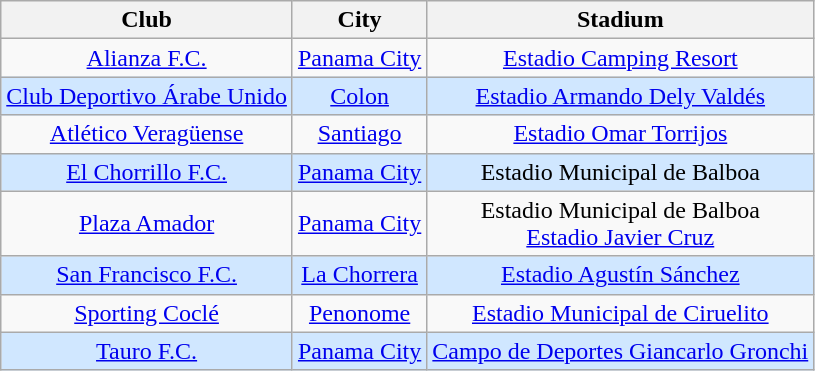<table class="wikitable" style="text-align: center;">
<tr>
<th>Club</th>
<th>City</th>
<th>Stadium</th>
</tr>
<tr>
<td><a href='#'>Alianza F.C.</a></td>
<td><a href='#'>Panama City</a></td>
<td><a href='#'>Estadio Camping Resort</a></td>
</tr>
<tr bgcolor=#D0E7FF>
<td><a href='#'>Club Deportivo Árabe Unido</a></td>
<td><a href='#'>Colon</a></td>
<td><a href='#'>Estadio Armando Dely Valdés</a></td>
</tr>
<tr>
<td><a href='#'>Atlético Veragüense</a></td>
<td><a href='#'>Santiago</a></td>
<td><a href='#'>Estadio Omar Torrijos</a></td>
</tr>
<tr bgcolor=#D0E7FF>
<td><a href='#'>El Chorrillo F.C.</a></td>
<td><a href='#'>Panama City</a></td>
<td>Estadio Municipal de Balboa</td>
</tr>
<tr>
<td><a href='#'>Plaza Amador</a></td>
<td><a href='#'>Panama City</a></td>
<td>Estadio Municipal de Balboa<br><a href='#'>Estadio Javier Cruz</a></td>
</tr>
<tr bgcolor=#D0E7FF>
<td><a href='#'>San Francisco F.C.</a></td>
<td><a href='#'>La Chorrera</a></td>
<td><a href='#'>Estadio Agustín Sánchez</a></td>
</tr>
<tr>
<td><a href='#'>Sporting Coclé</a></td>
<td><a href='#'>Penonome</a></td>
<td><a href='#'>Estadio Municipal de Ciruelito</a></td>
</tr>
<tr bgcolor=#D0E7FF>
<td><a href='#'>Tauro F.C.</a></td>
<td><a href='#'>Panama City</a></td>
<td><a href='#'>Campo de Deportes Giancarlo Gronchi</a></td>
</tr>
</table>
